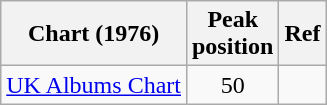<table class="wikitable">
<tr>
<th>Chart (1976)</th>
<th>Peak<br> position</th>
<th>Ref</th>
</tr>
<tr>
<td align="left"><a href='#'>UK Albums Chart</a></td>
<td align="center">50</td>
<td align="center"></td>
</tr>
</table>
